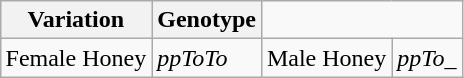<table class="wikitable" style="margin:1em auto;">
<tr>
<th>Variation</th>
<th>Genotype</th>
</tr>
<tr>
<td>Female Honey</td>
<td><em>ppToTo</em></td>
<td>Male Honey</td>
<td><em>ppTo_</em></td>
</tr>
</table>
